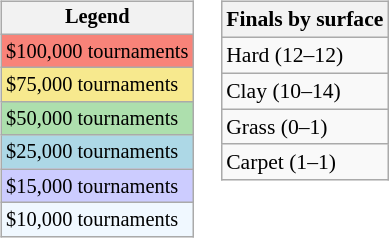<table>
<tr valign=top>
<td><br><table class=wikitable style="font-size:85%">
<tr>
<th>Legend</th>
</tr>
<tr style="background:#f88379;">
<td>$100,000 tournaments</td>
</tr>
<tr style="background:#f7e98e;">
<td>$75,000 tournaments</td>
</tr>
<tr style="background:#addfad;">
<td>$50,000 tournaments</td>
</tr>
<tr style="background:lightblue;">
<td>$25,000 tournaments</td>
</tr>
<tr style="background:#ccccff;">
<td>$15,000 tournaments</td>
</tr>
<tr style="background:#f0f8ff;">
<td>$10,000 tournaments</td>
</tr>
</table>
</td>
<td><br><table class=wikitable style="font-size:90%">
<tr>
<th>Finals by surface</th>
</tr>
<tr>
<td>Hard (12–12)</td>
</tr>
<tr>
<td>Clay (10–14)</td>
</tr>
<tr>
<td>Grass (0–1)</td>
</tr>
<tr>
<td>Carpet (1–1)</td>
</tr>
</table>
</td>
</tr>
</table>
